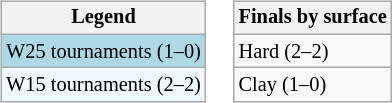<table>
<tr valign=top>
<td><br><table class="wikitable" style="font-size:85%;">
<tr>
<th>Legend</th>
</tr>
<tr style="background:lightblue;">
<td>W25 tournaments (1–0)</td>
</tr>
<tr style="background:#f0f8ff;">
<td>W15 tournaments (2–2)</td>
</tr>
</table>
</td>
<td><br><table class="wikitable" style="font-size:85%;">
<tr>
<th>Finals by surface</th>
</tr>
<tr>
<td>Hard (2–2)</td>
</tr>
<tr>
<td>Clay (1–0)</td>
</tr>
</table>
</td>
</tr>
</table>
